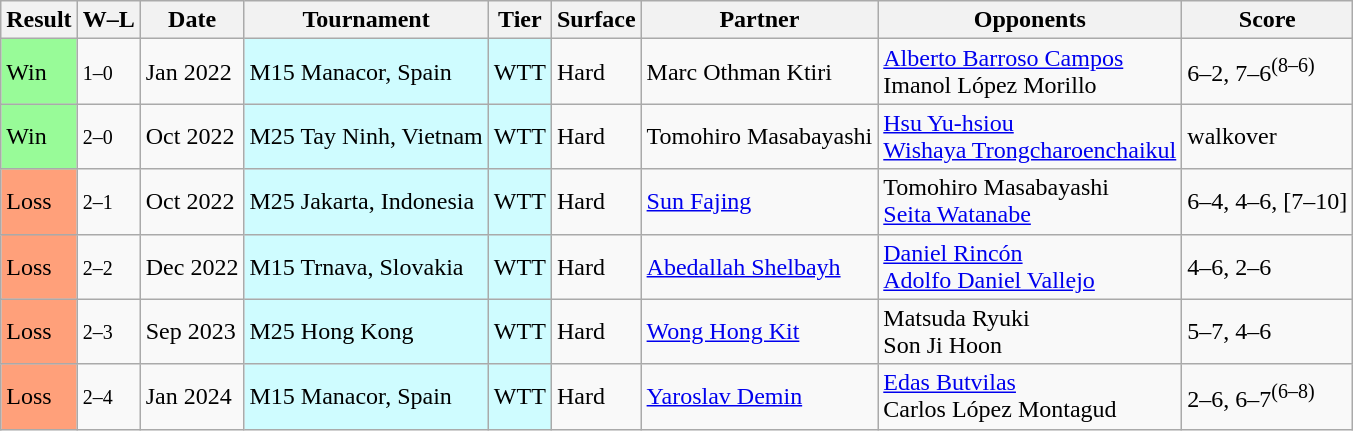<table class="sortable wikitable">
<tr>
<th>Result</th>
<th class="unsortable">W–L</th>
<th>Date</th>
<th>Tournament</th>
<th>Tier</th>
<th>Surface</th>
<th>Partner</th>
<th>Opponents</th>
<th class="unsortable">Score</th>
</tr>
<tr>
<td bgcolor=98fb98>Win</td>
<td><small>1–0</small></td>
<td>Jan 2022</td>
<td style="background:#cffcff;">M15 Manacor, Spain</td>
<td style="background:#cffcff;">WTT</td>
<td>Hard</td>
<td> Marc Othman Ktiri</td>
<td> <a href='#'>Alberto Barroso Campos</a> <br>  Imanol López Morillo</td>
<td>6–2, 7–6<sup>(8–6)</sup></td>
</tr>
<tr>
<td bgcolor=98fb98>Win</td>
<td><small>2–0</small></td>
<td>Oct 2022</td>
<td style="background:#cffcff;">M25 Tay Ninh, Vietnam</td>
<td style="background:#cffcff;">WTT</td>
<td>Hard</td>
<td> Tomohiro Masabayashi</td>
<td> <a href='#'>Hsu Yu-hsiou</a> <br>  <a href='#'>Wishaya Trongcharoenchaikul</a></td>
<td>walkover</td>
</tr>
<tr>
<td bgcolor=ffa07a>Loss</td>
<td><small>2–1</small></td>
<td>Oct 2022</td>
<td style="background:#cffcff;">M25 Jakarta, Indonesia</td>
<td style="background:#cffcff;">WTT</td>
<td>Hard</td>
<td> <a href='#'>Sun Fajing</a></td>
<td> Tomohiro Masabayashi <br>  <a href='#'>Seita Watanabe</a></td>
<td>6–4, 4–6, [7–10]</td>
</tr>
<tr>
<td bgcolor=ffa07a>Loss</td>
<td><small>2–2</small></td>
<td>Dec 2022</td>
<td style="background:#cffcff;">M15 Trnava, Slovakia</td>
<td style="background:#cffcff;">WTT</td>
<td>Hard</td>
<td> <a href='#'>Abedallah Shelbayh</a></td>
<td> <a href='#'>Daniel Rincón</a> <br>  <a href='#'>Adolfo Daniel Vallejo</a></td>
<td>4–6, 2–6</td>
</tr>
<tr>
<td bgcolor=ffa07a>Loss</td>
<td><small>2–3</small></td>
<td>Sep 2023</td>
<td style="background:#cffcff;">M25 Hong Kong</td>
<td style="background:#cffcff;">WTT</td>
<td>Hard</td>
<td> <a href='#'>Wong Hong Kit</a></td>
<td> Matsuda Ryuki <br>  Son Ji Hoon</td>
<td>5–7, 4–6</td>
</tr>
<tr>
<td bgcolor=ffa07a>Loss</td>
<td><small>2–4</small></td>
<td>Jan 2024</td>
<td style="background:#cffcff;">M15 Manacor, Spain</td>
<td style="background:#cffcff;">WTT</td>
<td>Hard</td>
<td> <a href='#'>Yaroslav Demin</a></td>
<td> <a href='#'>Edas Butvilas</a><br> Carlos López Montagud</td>
<td>2–6, 6–7<sup>(6–8)</sup></td>
</tr>
</table>
